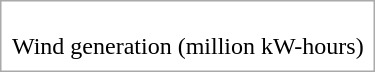<table style="border:solid 1px #aaa;" cellpadding="7" cellspacing="0">
<tr>
<td></td>
</tr>
<tr>
<td>Wind generation (million kW-hours)</td>
</tr>
</table>
